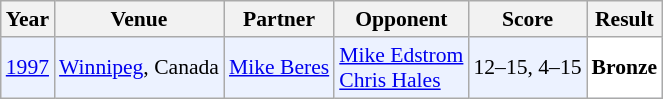<table class="sortable wikitable" style="font-size: 90%;">
<tr>
<th>Year</th>
<th>Venue</th>
<th>Partner</th>
<th>Opponent</th>
<th>Score</th>
<th>Result</th>
</tr>
<tr style="background:#ECF2FF">
<td align="center"><a href='#'>1997</a></td>
<td align="left"><a href='#'>Winnipeg</a>, Canada</td>
<td align="left"> <a href='#'>Mike Beres</a></td>
<td align="left"> <a href='#'>Mike Edstrom</a> <br>  <a href='#'>Chris Hales</a></td>
<td align="left">12–15, 4–15</td>
<td style="text-align:left; background:white"> <strong>Bronze</strong></td>
</tr>
</table>
